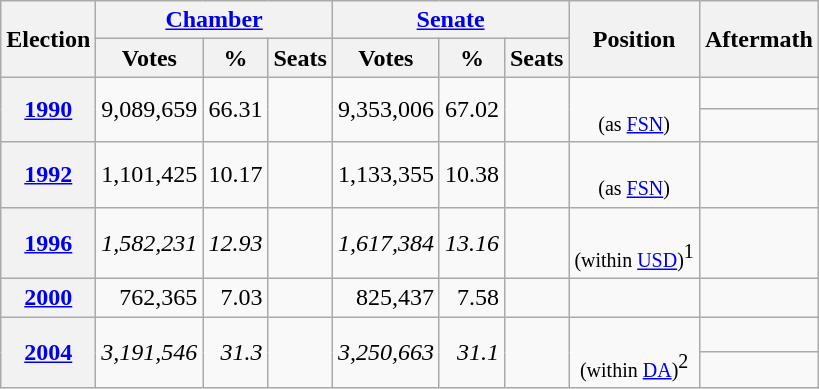<table class="wikitable" style="text-align: right;">
<tr>
<th rowspan="2">Election</th>
<th colspan="3"><a href='#'>Chamber</a></th>
<th colspan="3"><a href='#'>Senate</a></th>
<th rowspan="2">Position</th>
<th rowspan="2">Aftermath</th>
</tr>
<tr>
<th>Votes</th>
<th>%</th>
<th>Seats</th>
<th>Votes</th>
<th>%</th>
<th>Seats</th>
</tr>
<tr>
<th rowspan=2><a href='#'>1990</a></th>
<td rowspan=2>9,089,659</td>
<td rowspan=2>66.31</td>
<td rowspan=2></td>
<td rowspan=2>9,353,006</td>
<td rowspan=2>67.02</td>
<td rowspan=2></td>
<td rowspan=2; style="text-align: center;"><br><small>(as <a href='#'>FSN</a>)</small></td>
<td></td>
</tr>
<tr>
<td></td>
</tr>
<tr>
<th><a href='#'>1992</a></th>
<td>1,101,425</td>
<td>10.17</td>
<td></td>
<td>1,133,355</td>
<td>10.38</td>
<td></td>
<td style="text-align: center;"><br><small>(as <a href='#'>FSN</a>)</small></td>
<td></td>
</tr>
<tr>
<th><a href='#'>1996</a></th>
<td><em>1,582,231</em></td>
<td><em>12.93</em></td>
<td></td>
<td><em>1,617,384</em></td>
<td><em>13.16</em></td>
<td></td>
<td style="text-align: center;"><br><small>(within <a href='#'>USD</a>)</small><sup>1</sup></td>
<td></td>
</tr>
<tr>
<th><a href='#'>2000</a></th>
<td>762,365</td>
<td>7.03</td>
<td></td>
<td>825,437</td>
<td>7.58</td>
<td></td>
<td style="text-align: center;"></td>
<td></td>
</tr>
<tr>
<th rowspan=2><a href='#'>2004</a></th>
<td rowspan=2><em>3,191,546</em></td>
<td rowspan=2><em>31.3</em></td>
<td rowspan=2></td>
<td rowspan=2><em>3,250,663</em></td>
<td rowspan=2><em>31.1</em></td>
<td rowspan=2></td>
<td rowspan=2; style="text-align: center;"><br><small>(within <a href='#'>DA</a>)</small><sup>2</sup></td>
<td></td>
</tr>
<tr>
<td></td>
</tr>
</table>
